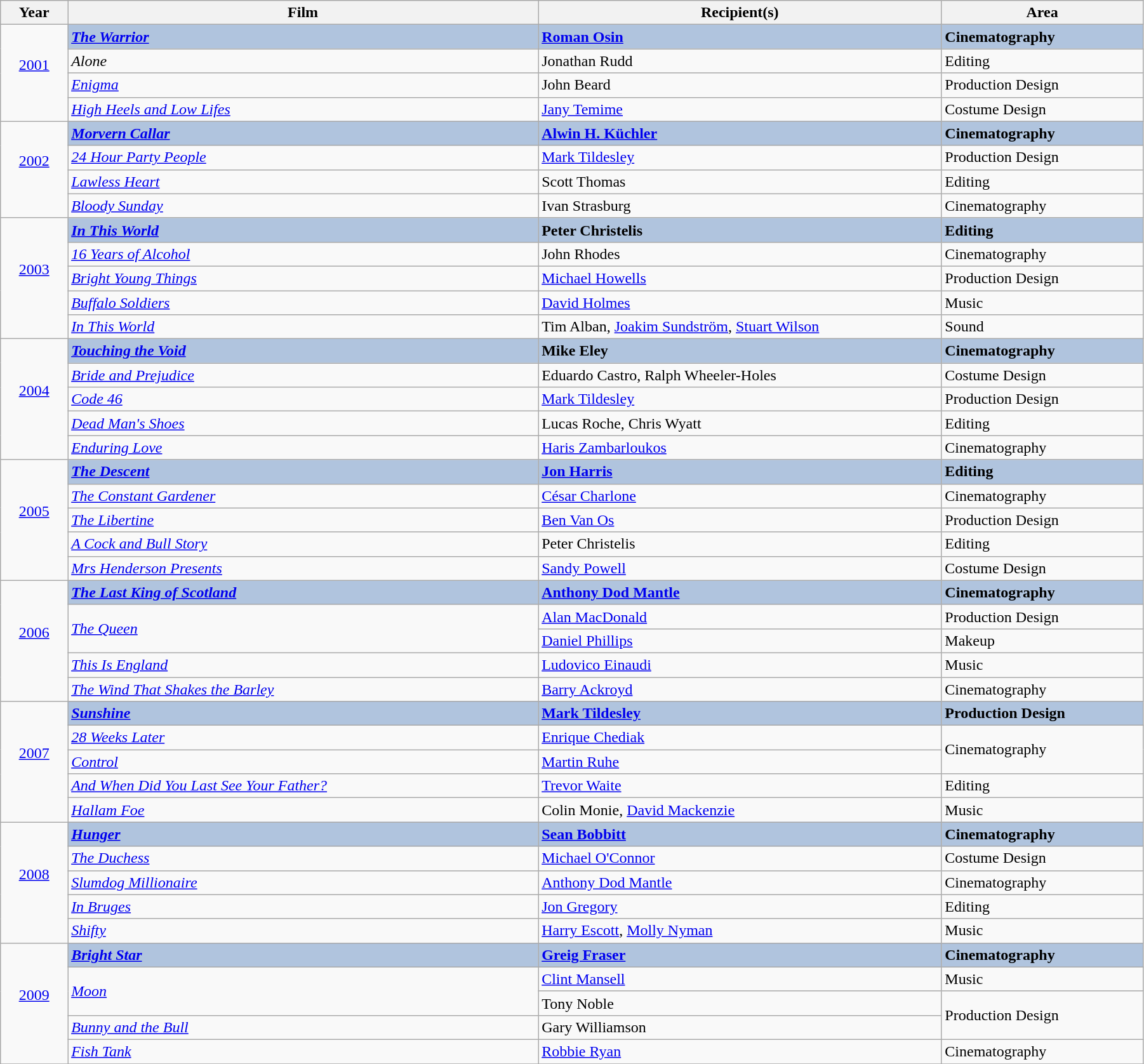<table class="wikitable" width="95%" cellpadding="5">
<tr>
<th width="5%">Year</th>
<th width="35%">Film</th>
<th width="30%">Recipient(s)</th>
<th width="15%">Area</th>
</tr>
<tr>
<td rowspan="4" style="text-align:center;"><a href='#'>2001</a><br><br></td>
<td style="background:#B0C4DE;"><strong><em><a href='#'>The Warrior</a></em></strong></td>
<td style="background:#B0C4DE;"><strong><a href='#'>Roman Osin</a></strong></td>
<td style="background:#B0C4DE;"><strong>Cinematography</strong></td>
</tr>
<tr>
<td><em>Alone</em></td>
<td>Jonathan Rudd</td>
<td>Editing</td>
</tr>
<tr>
<td><em><a href='#'>Enigma</a></em></td>
<td>John Beard</td>
<td>Production Design</td>
</tr>
<tr>
<td><em><a href='#'>High Heels and Low Lifes</a></em></td>
<td><a href='#'>Jany Temime</a></td>
<td>Costume Design</td>
</tr>
<tr>
<td rowspan="4" style="text-align:center;"><a href='#'>2002</a><br><br></td>
<td style="background:#B0C4DE;"><strong><em><a href='#'>Morvern Callar</a></em></strong></td>
<td style="background:#B0C4DE;"><strong><a href='#'>Alwin H. Küchler</a></strong></td>
<td style="background:#B0C4DE;"><strong>Cinematography</strong></td>
</tr>
<tr>
<td><em><a href='#'>24 Hour Party People</a></em></td>
<td><a href='#'>Mark Tildesley</a></td>
<td>Production Design</td>
</tr>
<tr>
<td><em><a href='#'>Lawless Heart</a></em></td>
<td>Scott Thomas</td>
<td>Editing</td>
</tr>
<tr>
<td><em><a href='#'>Bloody Sunday</a></em></td>
<td>Ivan Strasburg</td>
<td>Cinematography</td>
</tr>
<tr>
<td rowspan="5" style="text-align:center;"><a href='#'>2003</a><br><br></td>
<td style="background:#B0C4DE;"><strong><em><a href='#'>In This World</a></em></strong></td>
<td style="background:#B0C4DE;"><strong>Peter Christelis</strong></td>
<td style="background:#B0C4DE;"><strong>Editing</strong></td>
</tr>
<tr>
<td><em><a href='#'>16 Years of Alcohol</a></em></td>
<td>John Rhodes</td>
<td>Cinematography</td>
</tr>
<tr>
<td><em><a href='#'>Bright Young Things</a></em></td>
<td><a href='#'>Michael Howells</a></td>
<td>Production Design</td>
</tr>
<tr>
<td><em><a href='#'>Buffalo Soldiers</a></em></td>
<td><a href='#'>David Holmes</a></td>
<td>Music</td>
</tr>
<tr>
<td><em><a href='#'>In This World</a></em></td>
<td>Tim Alban, <a href='#'>Joakim Sundström</a>, <a href='#'>Stuart Wilson</a></td>
<td>Sound</td>
</tr>
<tr>
<td rowspan="5" style="text-align:center;"><a href='#'>2004</a><br><br></td>
<td style="background:#B0C4DE;"><strong><em><a href='#'>Touching the Void</a></em></strong></td>
<td style="background:#B0C4DE;"><strong>Mike Eley</strong></td>
<td style="background:#B0C4DE;"><strong>Cinematography</strong></td>
</tr>
<tr>
<td><em><a href='#'>Bride and Prejudice</a></em></td>
<td>Eduardo Castro, Ralph Wheeler-Holes</td>
<td>Costume Design</td>
</tr>
<tr>
<td><em><a href='#'>Code 46</a></em></td>
<td><a href='#'>Mark Tildesley</a></td>
<td>Production Design</td>
</tr>
<tr>
<td><em><a href='#'>Dead Man's Shoes</a></em></td>
<td>Lucas Roche, Chris Wyatt</td>
<td>Editing</td>
</tr>
<tr>
<td><em><a href='#'>Enduring Love</a></em></td>
<td><a href='#'>Haris Zambarloukos</a></td>
<td>Cinematography</td>
</tr>
<tr>
<td rowspan="5" style="text-align:center;"><a href='#'>2005</a><br><br></td>
<td style="background:#B0C4DE;"><strong><em><a href='#'>The Descent</a></em></strong></td>
<td style="background:#B0C4DE;"><strong><a href='#'>Jon Harris</a></strong></td>
<td style="background:#B0C4DE;"><strong>Editing</strong></td>
</tr>
<tr>
<td><em><a href='#'>The Constant Gardener</a></em></td>
<td><a href='#'>César Charlone</a></td>
<td>Cinematography</td>
</tr>
<tr>
<td><em><a href='#'>The Libertine</a></em></td>
<td><a href='#'>Ben Van Os</a></td>
<td>Production Design</td>
</tr>
<tr>
<td><em><a href='#'>A Cock and Bull Story</a></em></td>
<td>Peter Christelis</td>
<td>Editing</td>
</tr>
<tr>
<td><em><a href='#'>Mrs Henderson Presents</a></em></td>
<td><a href='#'>Sandy Powell</a></td>
<td>Costume Design</td>
</tr>
<tr>
<td rowspan="5" style="text-align:center;"><a href='#'>2006</a><br><br></td>
<td style="background:#B0C4DE;"><strong><em><a href='#'>The Last King of Scotland</a></em></strong></td>
<td style="background:#B0C4DE;"><strong><a href='#'>Anthony Dod Mantle</a></strong></td>
<td style="background:#B0C4DE;"><strong>Cinematography</strong></td>
</tr>
<tr>
<td rowspan="2"><em><a href='#'>The Queen</a></em></td>
<td><a href='#'>Alan MacDonald</a></td>
<td>Production Design</td>
</tr>
<tr>
<td><a href='#'>Daniel Phillips</a></td>
<td>Makeup</td>
</tr>
<tr>
<td><em><a href='#'>This Is England</a></em></td>
<td><a href='#'>Ludovico Einaudi</a></td>
<td>Music</td>
</tr>
<tr>
<td><em><a href='#'>The Wind That Shakes the Barley</a></em></td>
<td><a href='#'>Barry Ackroyd</a></td>
<td>Cinematography</td>
</tr>
<tr>
<td rowspan="5" style="text-align:center;"><a href='#'>2007</a><br><br></td>
<td style="background:#B0C4DE;"><strong><em><a href='#'>Sunshine</a></em></strong></td>
<td style="background:#B0C4DE;"><strong><a href='#'>Mark Tildesley</a></strong></td>
<td style="background:#B0C4DE;"><strong>Production Design</strong></td>
</tr>
<tr>
<td><em><a href='#'>28 Weeks Later</a></em></td>
<td><a href='#'>Enrique Chediak</a></td>
<td rowspan="2">Cinematography</td>
</tr>
<tr>
<td><em><a href='#'>Control</a></em></td>
<td><a href='#'>Martin Ruhe</a></td>
</tr>
<tr>
<td><em><a href='#'>And When Did You Last See Your Father?</a></em></td>
<td><a href='#'>Trevor Waite</a></td>
<td>Editing</td>
</tr>
<tr>
<td><em><a href='#'>Hallam Foe</a></em></td>
<td>Colin Monie, <a href='#'>David Mackenzie</a></td>
<td>Music</td>
</tr>
<tr>
<td rowspan="5" style="text-align:center;"><a href='#'>2008</a><br><br></td>
<td style="background:#B0C4DE;"><strong><em><a href='#'>Hunger</a></em></strong></td>
<td style="background:#B0C4DE;"><strong><a href='#'>Sean Bobbitt</a></strong></td>
<td style="background:#B0C4DE;"><strong>Cinematography</strong></td>
</tr>
<tr>
<td><em><a href='#'>The Duchess</a></em></td>
<td><a href='#'>Michael O'Connor</a></td>
<td>Costume Design</td>
</tr>
<tr>
<td><em><a href='#'>Slumdog Millionaire</a></em></td>
<td><a href='#'>Anthony Dod Mantle</a></td>
<td>Cinematography</td>
</tr>
<tr>
<td><em><a href='#'>In Bruges</a></em></td>
<td><a href='#'>Jon Gregory</a></td>
<td>Editing</td>
</tr>
<tr>
<td><em><a href='#'>Shifty</a></em></td>
<td><a href='#'>Harry Escott</a>, <a href='#'>Molly Nyman</a></td>
<td>Music</td>
</tr>
<tr>
<td rowspan="5" style="text-align:center;"><a href='#'>2009</a><br><br></td>
<td style="background:#B0C4DE;"><strong><em><a href='#'>Bright Star</a></em></strong></td>
<td style="background:#B0C4DE;"><strong><a href='#'>Greig Fraser</a></strong></td>
<td style="background:#B0C4DE;"><strong>Cinematography</strong></td>
</tr>
<tr>
<td rowspan="2"><em><a href='#'>Moon</a></em></td>
<td><a href='#'>Clint Mansell</a></td>
<td>Music</td>
</tr>
<tr>
<td>Tony Noble</td>
<td rowspan="2">Production Design</td>
</tr>
<tr>
<td><em><a href='#'>Bunny and the Bull</a></em></td>
<td>Gary Williamson</td>
</tr>
<tr>
<td><em><a href='#'>Fish Tank</a></em></td>
<td><a href='#'>Robbie Ryan</a></td>
<td>Cinematography</td>
</tr>
<tr>
</tr>
</table>
